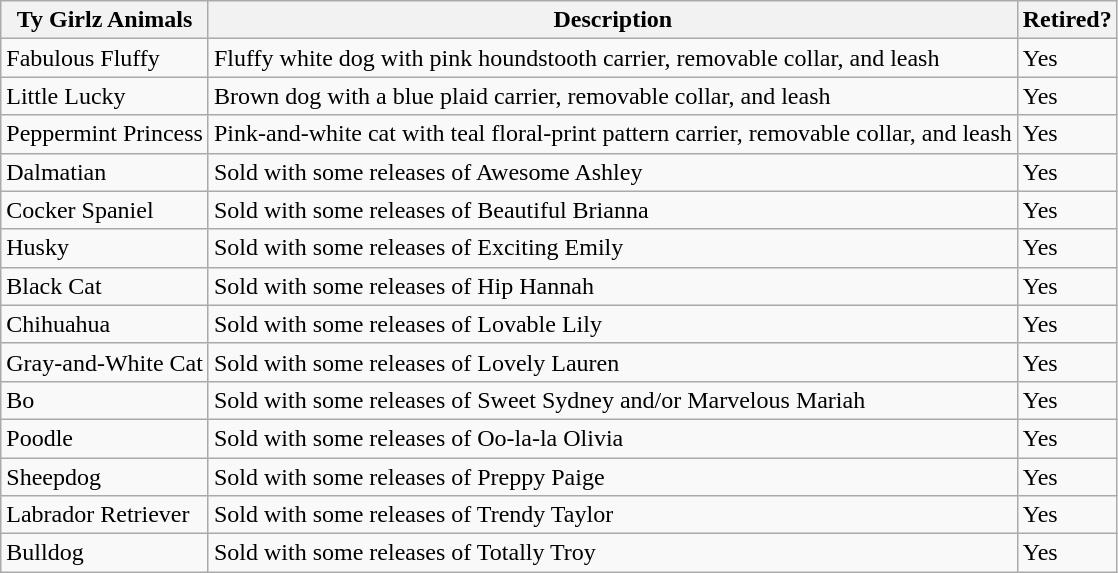<table class="wikitable">
<tr>
<th>Ty Girlz Animals</th>
<th>Description</th>
<th>Retired?</th>
</tr>
<tr>
<td>Fabulous Fluffy</td>
<td>Fluffy white dog with pink houndstooth carrier, removable collar, and leash</td>
<td>Yes</td>
</tr>
<tr>
<td>Little Lucky</td>
<td>Brown dog with a blue plaid carrier, removable collar, and leash</td>
<td>Yes</td>
</tr>
<tr>
<td>Peppermint Princess</td>
<td>Pink-and-white cat with teal floral-print pattern carrier, removable collar, and leash</td>
<td>Yes</td>
</tr>
<tr>
<td>Dalmatian</td>
<td>Sold with some releases of Awesome Ashley</td>
<td>Yes</td>
</tr>
<tr>
<td>Cocker Spaniel</td>
<td>Sold with some releases of Beautiful Brianna</td>
<td>Yes</td>
</tr>
<tr>
<td>Husky</td>
<td>Sold with some releases of Exciting Emily</td>
<td>Yes</td>
</tr>
<tr>
<td>Black Cat</td>
<td>Sold with some releases of Hip Hannah</td>
<td>Yes</td>
</tr>
<tr>
<td>Chihuahua</td>
<td>Sold with some releases of Lovable Lily</td>
<td>Yes</td>
</tr>
<tr>
<td>Gray-and-White Cat</td>
<td>Sold with some releases of Lovely Lauren</td>
<td>Yes</td>
</tr>
<tr>
<td>Bo</td>
<td>Sold with some releases of Sweet Sydney and/or Marvelous Mariah</td>
<td>Yes</td>
</tr>
<tr>
<td>Poodle</td>
<td>Sold with some releases of Oo-la-la Olivia</td>
<td>Yes</td>
</tr>
<tr>
<td>Sheepdog</td>
<td>Sold with some releases of Preppy Paige</td>
<td>Yes</td>
</tr>
<tr>
<td>Labrador Retriever</td>
<td>Sold with some releases of Trendy Taylor</td>
<td>Yes</td>
</tr>
<tr>
<td>Bulldog</td>
<td>Sold with some releases of Totally Troy</td>
<td>Yes</td>
</tr>
</table>
